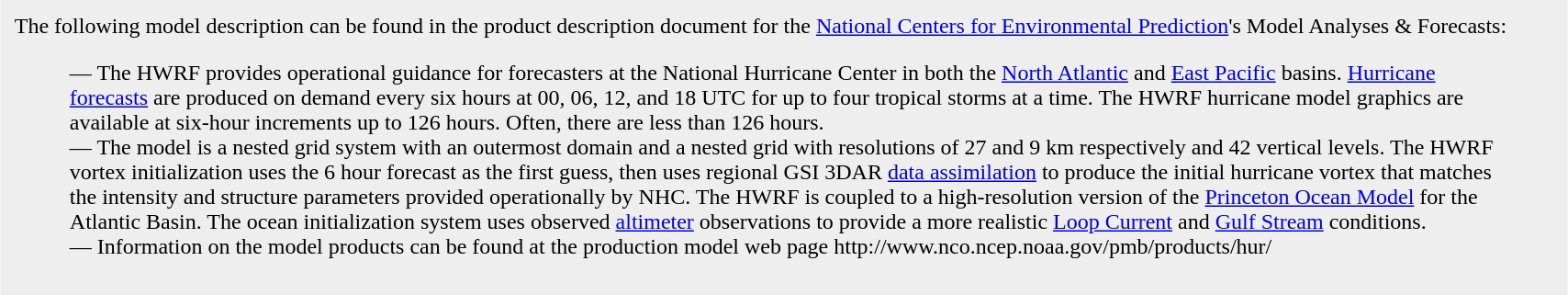<table border="0" cellpadding="10" cellspacing="0" align="center" width="90%" style="background-color: #EEEEEE;">
<tr ---->
<td>The following model description can be found in the product description document for the <a href='#'>National Centers for Environmental Prediction</a>'s Model Analyses & Forecasts:<blockquote><div><span> — </span>The HWRF provides operational guidance for forecasters at the National Hurricane Center in both the <a href='#'>North Atlantic</a> and <a href='#'>East Pacific</a> basins. <a href='#'>Hurricane forecasts</a> are produced on demand every six hours at 00, 06, 12, and 18 UTC for up to four tropical storms at a time. The HWRF hurricane model graphics are available at six-hour increments up to 126 hours. Often, there are less than 126 hours.<br><span> — </span>The model is a nested grid system with an outermost domain and a nested grid with resolutions of 27 and 9 km respectively and 42 vertical levels. The HWRF vortex initialization uses the 6 hour forecast as the first guess, then uses regional GSI 3DAR <a href='#'>data assimilation</a> to produce the initial hurricane vortex that matches the intensity and structure parameters provided operationally by NHC. The HWRF is coupled to a high-resolution version of the <a href='#'>Princeton Ocean Model</a> for the Atlantic Basin. The ocean initialization system uses observed <a href='#'>altimeter</a> observations to provide a more realistic <a href='#'>Loop Current</a> and <a href='#'>Gulf Stream</a> conditions.<br><span> — </span>Information on the model products can be found at the production model web page http://www.nco.ncep.noaa.gov/pmb/products/hur/</div></blockquote></td>
</tr>
</table>
